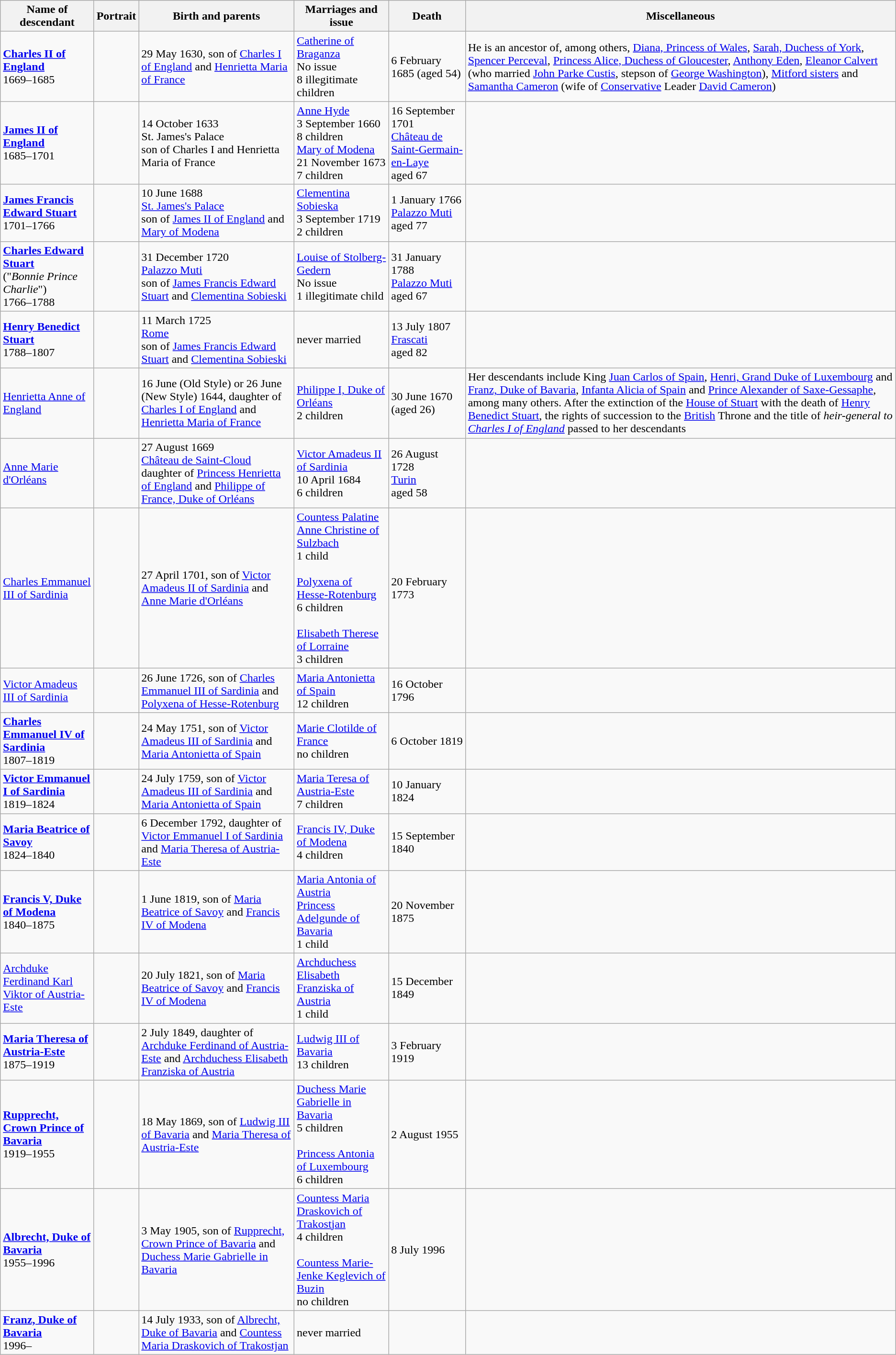<table class="wikitable">
<tr>
<th>Name of descendant</th>
<th>Portrait</th>
<th>Birth and parents</th>
<th>Marriages and issue</th>
<th>Death</th>
<th>Miscellaneous</th>
</tr>
<tr>
<td><strong><a href='#'>Charles II of England</a></strong><br>1669–1685</td>
<td></td>
<td>29 May 1630, son of <a href='#'>Charles I of England</a> and <a href='#'>Henrietta Maria of France</a></td>
<td><a href='#'>Catherine of Braganza</a><br>No issue<br>8 illegitimate children</td>
<td>6 February 1685 (aged 54)</td>
<td>He is an ancestor of, among others, <a href='#'>Diana, Princess of Wales</a>, <a href='#'>Sarah, Duchess of York</a>, <a href='#'>Spencer Perceval</a>, <a href='#'>Princess Alice, Duchess of Gloucester</a>, <a href='#'>Anthony Eden</a>, <a href='#'>Eleanor Calvert</a> (who married <a href='#'>John Parke Custis</a>, stepson of <a href='#'>George Washington</a>), <a href='#'>Mitford sisters</a> and <a href='#'>Samantha Cameron</a> (wife of <a href='#'>Conservative</a> Leader <a href='#'>David Cameron</a>)</td>
</tr>
<tr>
<td><strong><a href='#'>James II of England</a></strong><br>1685–1701</td>
<td></td>
<td>14 October 1633<br>St. James's Palace<br>son of Charles I and Henrietta Maria of France</td>
<td><a href='#'>Anne Hyde</a><br>3 September 1660<br>8 children<br><a href='#'>Mary of Modena</a><br>21 November 1673<br>7 children</td>
<td>16 September 1701<br><a href='#'>Château de Saint-Germain-en-Laye</a><br>aged 67</td>
<td></td>
</tr>
<tr>
<td><strong><a href='#'>James Francis Edward Stuart</a></strong><br>1701–1766</td>
<td></td>
<td>10 June 1688<br><a href='#'>St. James's Palace</a><br>son of <a href='#'>James II of England</a> and <a href='#'>Mary of Modena</a></td>
<td><a href='#'>Clementina Sobieska</a><br>3 September 1719<br>2 children</td>
<td>1 January 1766<br><a href='#'>Palazzo Muti</a><br>aged 77</td>
<td></td>
</tr>
<tr>
<td><strong><a href='#'>Charles Edward Stuart</a></strong><br>("<em>Bonnie Prince Charlie</em>")<br>1766–1788</td>
<td></td>
<td>31 December 1720<br><a href='#'>Palazzo Muti</a><br>son of <a href='#'>James Francis Edward Stuart</a> and <a href='#'>Clementina Sobieski</a></td>
<td><a href='#'>Louise of Stolberg-Gedern</a><br>No issue<br>1 illegitimate child</td>
<td>31 January 1788<br><a href='#'>Palazzo Muti</a><br>aged 67</td>
<td></td>
</tr>
<tr>
<td><strong><a href='#'>Henry Benedict Stuart</a></strong><br>1788–1807</td>
<td></td>
<td>11 March 1725<br><a href='#'>Rome</a><br>son of <a href='#'>James Francis Edward Stuart</a> and <a href='#'>Clementina Sobieski</a></td>
<td>never married</td>
<td>13 July 1807<br><a href='#'>Frascati</a><br>aged 82</td>
<td></td>
</tr>
<tr>
<td><a href='#'>Henrietta Anne of England</a></td>
<td></td>
<td>16 June (Old Style) or 26 June (New Style) 1644, daughter of <a href='#'>Charles I of England</a> and <a href='#'>Henrietta Maria of France</a></td>
<td><a href='#'>Philippe I, Duke of Orléans</a><br>2 children</td>
<td>30 June 1670 (aged 26)</td>
<td>Her descendants include King <a href='#'>Juan Carlos of Spain</a>, <a href='#'>Henri, Grand Duke of Luxembourg</a> and <a href='#'>Franz, Duke of Bavaria</a>, <a href='#'>Infanta Alicia of Spain</a> and <a href='#'>Prince Alexander of Saxe-Gessaphe</a>, among many others. After the extinction of the <a href='#'>House of Stuart</a> with the death of <a href='#'>Henry Benedict Stuart</a>, the rights of succession to the <a href='#'>British</a> Throne and the title of <em>heir-general to <a href='#'>Charles I of England</a></em> passed to her descendants</td>
</tr>
<tr>
<td><a href='#'>Anne Marie d'Orléans</a></td>
<td></td>
<td>27 August 1669<br><a href='#'>Château de Saint-Cloud</a><br>daughter of <a href='#'>Princess Henrietta of England</a> and <a href='#'>Philippe of France, Duke of Orléans</a></td>
<td><a href='#'>Victor Amadeus II of Sardinia</a><br>10 April 1684<br>6 children</td>
<td>26 August 1728<br><a href='#'>Turin</a><br>aged 58</td>
<td></td>
</tr>
<tr>
<td><a href='#'>Charles Emmanuel III of Sardinia</a></td>
<td></td>
<td>27 April 1701, son of <a href='#'>Victor Amadeus II of Sardinia</a> and <a href='#'>Anne Marie d'Orléans</a></td>
<td><a href='#'>Countess Palatine Anne Christine of Sulzbach</a><br>1 child<br><br><a href='#'>Polyxena of Hesse-Rotenburg</a><br>6 children<br><br><a href='#'>Elisabeth Therese of Lorraine</a><br>3 children</td>
<td>20 February 1773</td>
<td></td>
</tr>
<tr>
<td><a href='#'>Victor Amadeus III of Sardinia</a></td>
<td></td>
<td>26 June 1726, son of <a href='#'>Charles Emmanuel III of Sardinia</a> and <a href='#'>Polyxena of Hesse-Rotenburg</a></td>
<td><a href='#'>Maria Antonietta of Spain</a><br>12 children</td>
<td>16 October 1796</td>
<td></td>
</tr>
<tr>
<td><strong><a href='#'>Charles Emmanuel IV of Sardinia</a></strong><br>1807–1819</td>
<td></td>
<td>24 May 1751, son of <a href='#'>Victor Amadeus III of Sardinia</a> and <a href='#'>Maria Antonietta of Spain</a></td>
<td><a href='#'>Marie Clotilde of France</a><br>no children</td>
<td>6 October 1819</td>
<td></td>
</tr>
<tr>
<td><strong><a href='#'>Victor Emmanuel I of Sardinia</a></strong><br>1819–1824</td>
<td></td>
<td>24 July 1759, son of <a href='#'>Victor Amadeus III of Sardinia</a> and <a href='#'>Maria Antonietta of Spain</a></td>
<td><a href='#'>Maria Teresa of Austria-Este</a><br>7 children</td>
<td>10 January 1824</td>
<td></td>
</tr>
<tr>
<td><strong><a href='#'>Maria Beatrice of Savoy</a></strong><br>1824–1840</td>
<td></td>
<td>6 December 1792, daughter of <a href='#'>Victor Emmanuel I of Sardinia</a> and <a href='#'>Maria Theresa of Austria-Este</a></td>
<td><a href='#'>Francis IV, Duke of Modena</a><br>4 children</td>
<td>15 September 1840</td>
<td></td>
</tr>
<tr>
<td><strong><a href='#'>Francis V, Duke of Modena</a></strong><br>1840–1875</td>
<td></td>
<td>1 June 1819, son of <a href='#'>Maria Beatrice of Savoy</a> and <a href='#'>Francis IV of Modena</a></td>
<td><a href='#'>Maria Antonia of Austria</a><br><a href='#'>Princess Adelgunde of Bavaria</a><br>1 child</td>
<td>20 November 1875</td>
<td></td>
</tr>
<tr>
<td><a href='#'>Archduke Ferdinand Karl Viktor of Austria-Este</a></td>
<td></td>
<td>20 July 1821, son of <a href='#'>Maria Beatrice of Savoy</a> and <a href='#'>Francis IV of Modena</a></td>
<td><a href='#'>Archduchess Elisabeth Franziska of Austria</a><br>1 child</td>
<td>15 December 1849</td>
<td></td>
</tr>
<tr>
<td><strong><a href='#'>Maria Theresa of Austria-Este</a></strong><br>1875–1919</td>
<td></td>
<td>2 July 1849, daughter of <a href='#'>Archduke Ferdinand of Austria-Este</a> and <a href='#'>Archduchess Elisabeth Franziska of Austria</a></td>
<td><a href='#'>Ludwig III of Bavaria</a><br>13 children</td>
<td>3 February 1919</td>
<td></td>
</tr>
<tr>
<td><strong><a href='#'>Rupprecht, Crown Prince of Bavaria</a></strong><br>1919–1955</td>
<td></td>
<td>18 May 1869, son of <a href='#'>Ludwig III of Bavaria</a> and <a href='#'>Maria Theresa of Austria-Este</a></td>
<td><a href='#'>Duchess Marie Gabrielle in Bavaria</a><br>5 children<br><br><a href='#'>Princess Antonia of Luxembourg</a><br>6 children</td>
<td>2 August 1955</td>
<td></td>
</tr>
<tr>
<td><strong><a href='#'>Albrecht, Duke of Bavaria</a></strong><br>1955–1996</td>
<td></td>
<td>3 May 1905, son of <a href='#'>Rupprecht, Crown Prince of Bavaria</a> and <a href='#'>Duchess Marie Gabrielle in Bavaria</a></td>
<td><a href='#'>Countess Maria Draskovich of Trakostjan</a><br>4 children<br><br><a href='#'>Countess Marie-Jenke Keglevich of Buzin</a><br>no children</td>
<td>8 July 1996</td>
<td></td>
</tr>
<tr>
<td><strong><a href='#'>Franz, Duke of Bavaria</a></strong><br>1996–</td>
<td></td>
<td>14 July 1933, son of <a href='#'>Albrecht, Duke of Bavaria</a> and <a href='#'>Countess Maria Draskovich of Trakostjan</a></td>
<td>never married</td>
<td></td>
<td></td>
</tr>
</table>
